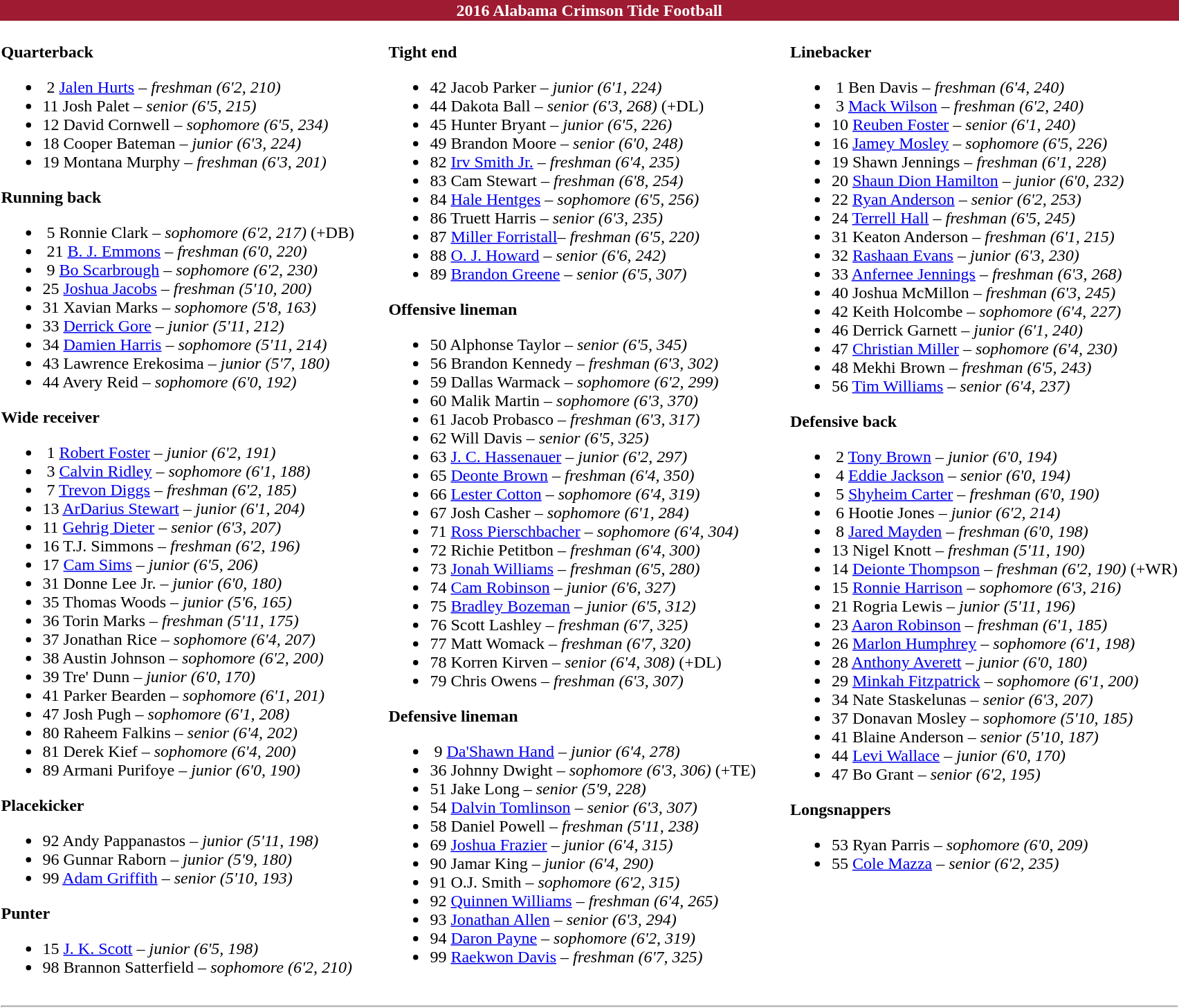<table class="toccolours" style="text-align: left;">
<tr>
<td colspan=11 style="color:#FFFFFF;background:#9E1B32; text-align: center"><strong>2016 Alabama Crimson Tide Football</strong></td>
</tr>
<tr>
<td valign="top"><br><strong>Quarterback</strong><ul><li> 2  <a href='#'>Jalen Hurts</a> – <em>freshman (6'2, 210)</em></li><li>11 Josh Palet – <em>senior (6'5, 215)</em></li><li>12  David Cornwell – <em>sophomore (6'5, 234)</em></li><li>18  Cooper Bateman – <em>junior (6'3, 224)</em></li><li>19  Montana Murphy – <em>freshman (6'3, 201)</em></li></ul><strong>Running back</strong><ul><li> 5  Ronnie Clark – <em>sophomore (6'2, 217)</em> (+DB)</li><li> 21  <a href='#'>B. J. Emmons</a> – <em>freshman (6'0, 220)</em></li><li> 9  <a href='#'>Bo Scarbrough</a> – <em>sophomore (6'2, 230)</em></li><li>25  <a href='#'>Joshua Jacobs</a> – <em>freshman (5'10, 200)</em></li><li>31  Xavian Marks – <em>sophomore (5'8, 163)</em></li><li>33  <a href='#'>Derrick Gore</a> – <em>junior (5'11, 212)</em></li><li>34  <a href='#'>Damien Harris</a> – <em>sophomore (5'11, 214)</em></li><li>43  Lawrence Erekosima – <em>junior (5'7, 180)</em></li><li>44  Avery Reid – <em>sophomore (6'0, 192)</em></li></ul><strong>Wide receiver</strong><ul><li> 1  <a href='#'>Robert Foster</a> – <em>junior (6'2, 191)</em></li><li> 3  <a href='#'>Calvin Ridley</a> – <em>sophomore (6'1, 188)</em></li><li> 7  <a href='#'>Trevon Diggs</a> – <em>freshman (6'2, 185)</em></li><li>13  <a href='#'>ArDarius Stewart</a> – <em>junior (6'1, 204)</em></li><li>11  <a href='#'>Gehrig Dieter</a> – <em>senior (6'3, 207)</em></li><li>16  T.J. Simmons – <em>freshman (6'2, 196)</em></li><li>17  <a href='#'>Cam Sims</a> – <em>junior (6'5, 206)</em></li><li>31  Donne Lee Jr. – <em>junior (6'0, 180)</em></li><li>35  Thomas Woods – <em>junior (5'6, 165)</em></li><li>36  Torin Marks – <em> freshman (5'11, 175)</em></li><li>37  Jonathan Rice – <em>sophomore (6'4, 207)</em></li><li>38  Austin Johnson – <em>sophomore (6'2, 200)</em></li><li>39  Tre' Dunn – <em>junior (6'0, 170)</em></li><li>41  Parker Bearden – <em>sophomore (6'1, 201)</em></li><li>47  Josh Pugh – <em>sophomore (6'1, 208)</em></li><li>80  Raheem Falkins – <em>senior (6'4, 202)</em></li><li>81  Derek Kief – <em>sophomore (6'4, 200)</em></li><li>89  Armani Purifoye – <em>junior (6'0, 190)</em></li></ul><strong>Placekicker</strong><ul><li>92  Andy Pappanastos – <em> junior (5'11, 198)</em></li><li>96  Gunnar Raborn – <em>junior (5'9, 180)</em></li><li>99  <a href='#'>Adam Griffith</a> – <em> senior (5'10, 193)</em></li></ul><strong>Punter</strong><ul><li>15  <a href='#'>J. K. Scott</a> – <em>junior (6'5, 198)</em></li><li>98  Brannon Satterfield – <em>sophomore (6'2, 210)</em></li></ul></td>
<td width="25"> </td>
<td valign="top"><br><strong>Tight end</strong><ul><li>42  Jacob Parker – <em>junior (6'1, 224)</em></li><li>44  Dakota Ball – <em>senior (6'3, 268)</em> (+DL)</li><li>45  Hunter Bryant – <em>junior (6'5, 226)</em></li><li>49  Brandon Moore – <em>senior (6'0, 248)</em></li><li>82  <a href='#'>Irv Smith Jr.</a> – <em>freshman (6'4, 235)</em></li><li>83  Cam Stewart – <em>freshman (6'8, 254)</em></li><li>84  <a href='#'>Hale Hentges</a> – <em>sophomore (6'5, 256)</em></li><li>86  Truett Harris – <em>senior (6'3, 235)</em></li><li>87  <a href='#'>Miller Forristall</a>– <em>freshman (6'5, 220)</em></li><li>88  <a href='#'>O. J. Howard</a> – <em>senior (6'6, 242)</em></li><li>89  <a href='#'>Brandon Greene</a> – <em>senior (6'5, 307)</em></li></ul><strong>Offensive lineman</strong><ul><li>50  Alphonse Taylor – <em>senior (6'5, 345)</em></li><li>56  Brandon Kennedy – <em> freshman (6'3, 302)</em></li><li>59  Dallas Warmack – <em>sophomore (6'2, 299)</em></li><li>60  Malik Martin – <em>sophomore (6'3, 370)</em></li><li>61  Jacob Probasco – <em>freshman (6'3, 317)</em></li><li>62  Will Davis – <em>senior (6'5, 325)</em></li><li>63  <a href='#'>J. C. Hassenauer</a> – <em>junior (6'2, 297)</em></li><li>65  <a href='#'>Deonte Brown</a> – <em>freshman (6'4, 350)</em></li><li>66  <a href='#'>Lester Cotton</a> – <em>sophomore (6'4, 319)</em></li><li>67  Josh Casher – <em>sophomore (6'1, 284)</em></li><li>71  <a href='#'>Ross Pierschbacher</a> – <em>sophomore (6'4, 304)</em></li><li>72  Richie Petitbon – <em> freshman (6'4, 300)</em></li><li>73  <a href='#'>Jonah Williams</a> – <em>freshman (6'5, 280)</em></li><li>74  <a href='#'>Cam Robinson</a> – <em>junior (6'6, 327)</em></li><li>75  <a href='#'>Bradley Bozeman</a> – <em>junior (6'5, 312)</em></li><li>76  Scott Lashley – <em>freshman (6'7, 325)</em></li><li>77  Matt Womack – <em> freshman (6'7, 320)</em></li><li>78  Korren Kirven – <em>senior (6'4, 308)</em> (+DL)</li><li>79  Chris Owens – <em>freshman (6'3, 307)</em></li></ul><strong>Defensive lineman</strong><ul><li> 9  <a href='#'>Da'Shawn Hand</a> – <em>junior (6'4, 278)</em></li><li>36  Johnny Dwight – <em>sophomore (6'3, 306)</em> (+TE)</li><li>51  Jake Long – <em>senior (5'9, 228)</em></li><li>54  <a href='#'>Dalvin Tomlinson</a> – <em> senior (6'3, 307)</em></li><li>58  Daniel Powell – <em>freshman (5'11, 238)</em></li><li>69  <a href='#'>Joshua Frazier</a> – <em>junior (6'4, 315)</em></li><li>90  Jamar King – <em>junior (6'4, 290)</em></li><li>91  O.J. Smith – <em>sophomore (6'2, 315)</em></li><li>92  <a href='#'>Quinnen Williams</a> – <em>freshman (6'4, 265)</em></li><li>93  <a href='#'>Jonathan Allen</a> – <em>senior (6'3, 294)</em></li><li>94  <a href='#'>Daron Payne</a> – <em>sophomore (6'2, 319)</em></li><li>99  <a href='#'>Raekwon Davis</a> – <em>freshman (6'7, 325)</em></li></ul></td>
<td width="25"> </td>
<td valign="top"><br><strong>Linebacker</strong><ul><li> 1  Ben Davis – <em>freshman (6'4, 240)</em></li><li> 3  <a href='#'>Mack Wilson</a> – <em>freshman (6'2, 240)</em></li><li>10  <a href='#'>Reuben Foster</a> – <em>senior (6'1, 240)</em></li><li>16  <a href='#'>Jamey Mosley</a> – <em>sophomore (6'5, 226)</em></li><li>19  Shawn Jennings – <em>freshman (6'1, 228)</em></li><li>20  <a href='#'>Shaun Dion Hamilton</a> – <em>junior (6'0, 232)</em></li><li>22  <a href='#'>Ryan Anderson</a> – <em> senior (6'2, 253)</em></li><li>24  <a href='#'>Terrell Hall</a> – <em>freshman (6'5, 245)</em></li><li>31  Keaton Anderson – <em> freshman (6'1, 215)</em></li><li>32  <a href='#'>Rashaan Evans</a> – <em>junior (6'3, 230)</em></li><li>33  <a href='#'>Anfernee Jennings</a> – <em> freshman (6'3, 268)</em></li><li>40  Joshua McMillon – <em> freshman (6'3, 245)</em></li><li>42  Keith Holcombe – <em>sophomore (6'4, 227)</em></li><li>46  Derrick Garnett – <em>junior (6'1, 240)</em></li><li>47  <a href='#'>Christian Miller</a> – <em>sophomore (6'4, 230)</em></li><li>48  Mekhi Brown – <em> freshman (6'5, 243)</em></li><li>56  <a href='#'>Tim Williams</a> – <em>senior (6'4, 237)</em></li></ul><strong>Defensive back</strong><ul><li> 2  <a href='#'>Tony Brown</a> – <em>junior (6'0, 194)</em></li><li> 4  <a href='#'>Eddie Jackson</a> – <em>senior (6'0, 194)</em></li><li> 5  <a href='#'>Shyheim Carter</a> – <em>freshman (6'0, 190)</em></li><li> 6  Hootie Jones – <em>junior (6'2, 214)</em></li><li> 8  <a href='#'>Jared Mayden</a> – <em>freshman (6'0, 198)</em></li><li>13  Nigel Knott – <em>freshman (5'11, 190)</em></li><li>14  <a href='#'>Deionte Thompson</a> – <em> freshman (6'2, 190)</em> (+WR)</li><li>15  <a href='#'>Ronnie Harrison</a> – <em>sophomore (6'3, 216)</em></li><li>21  Rogria Lewis – <em>junior (5'11, 196)</em></li><li>23  <a href='#'>Aaron Robinson</a> – <em>freshman (6'1, 185)</em></li><li>26  <a href='#'>Marlon Humphrey</a> – <em> sophomore (6'1, 198)</em></li><li>28  <a href='#'>Anthony Averett</a> – <em>junior (6'0, 180)</em></li><li>29  <a href='#'>Minkah Fitzpatrick</a> – <em>sophomore (6'1, 200)</em></li><li>34  Nate Staskelunas – <em>senior (6'3, 207)</em></li><li>37  Donavan Mosley – <em>sophomore (5'10, 185)</em></li><li>41  Blaine Anderson – <em>senior (5'10, 187)</em></li><li>44  <a href='#'>Levi Wallace</a> – <em>junior (6'0, 170)</em></li><li>47  Bo Grant – <em>senior (6'2, 195)</em></li></ul><strong>Longsnappers</strong><ul><li>53  Ryan Parris – <em>sophomore (6'0, 209)</em></li><li>55  <a href='#'>Cole Mazza</a> – <em>senior (6'2, 235)</em></li></ul></td>
</tr>
<tr>
<td colspan="7"><hr></td>
</tr>
</table>
